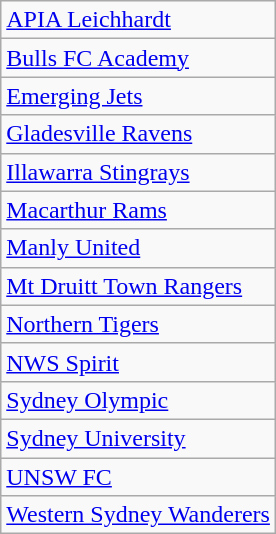<table class="wikitable">
<tr>
<td><a href='#'>APIA Leichhardt</a></td>
</tr>
<tr>
<td><a href='#'>Bulls FC Academy</a></td>
</tr>
<tr>
<td><a href='#'>Emerging Jets</a></td>
</tr>
<tr>
<td><a href='#'>Gladesville Ravens</a></td>
</tr>
<tr>
<td><a href='#'>Illawarra Stingrays</a></td>
</tr>
<tr>
<td><a href='#'>Macarthur Rams</a></td>
</tr>
<tr>
<td><a href='#'>Manly United</a></td>
</tr>
<tr>
<td><a href='#'>Mt Druitt Town Rangers</a></td>
</tr>
<tr>
<td><a href='#'>Northern Tigers</a></td>
</tr>
<tr>
<td><a href='#'>NWS Spirit</a></td>
</tr>
<tr>
<td><a href='#'>Sydney Olympic</a></td>
</tr>
<tr>
<td><a href='#'>Sydney University</a></td>
</tr>
<tr>
<td><a href='#'>UNSW FC</a></td>
</tr>
<tr>
<td><a href='#'>Western Sydney Wanderers</a></td>
</tr>
</table>
